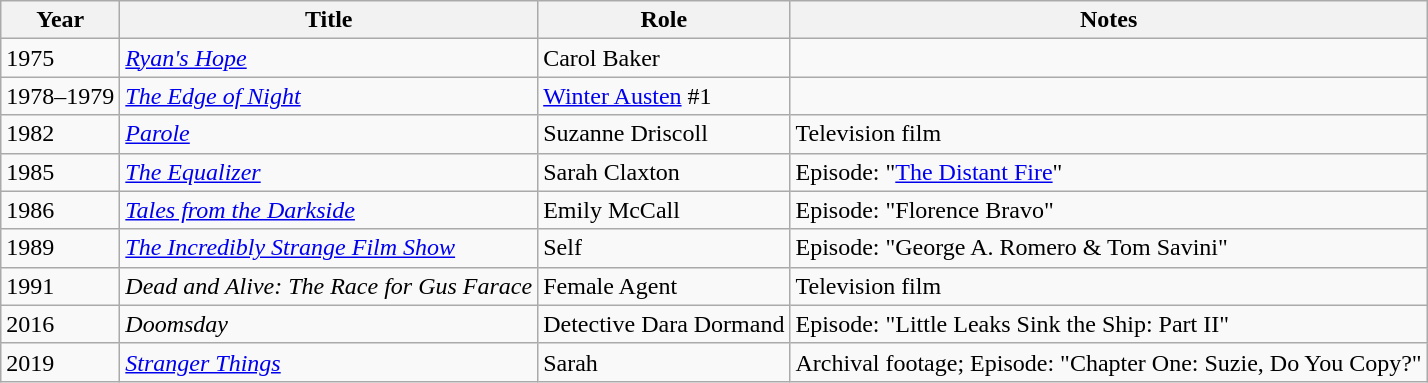<table class="wikitable sortable">
<tr>
<th>Year</th>
<th>Title</th>
<th>Role</th>
<th>Notes</th>
</tr>
<tr>
<td>1975</td>
<td><em><a href='#'>Ryan's Hope</a></em></td>
<td>Carol Baker</td>
<td></td>
</tr>
<tr>
<td>1978–1979</td>
<td><em><a href='#'>The Edge of Night</a></em></td>
<td><a href='#'>Winter Austen</a> #1</td>
<td></td>
</tr>
<tr>
<td>1982</td>
<td><a href='#'><em>Parole</em></a></td>
<td>Suzanne Driscoll</td>
<td>Television film</td>
</tr>
<tr>
<td>1985</td>
<td><em><a href='#'>The Equalizer</a></em></td>
<td>Sarah Claxton</td>
<td>Episode: "<a href='#'>The Distant Fire</a>"</td>
</tr>
<tr>
<td>1986</td>
<td><em><a href='#'>Tales from the Darkside</a></em></td>
<td>Emily McCall</td>
<td>Episode: "Florence Bravo"</td>
</tr>
<tr>
<td>1989</td>
<td><em><a href='#'>The Incredibly Strange Film Show</a></em></td>
<td>Self</td>
<td>Episode: "George A. Romero & Tom Savini"</td>
</tr>
<tr>
<td>1991</td>
<td><em>Dead and Alive: The Race for Gus Farace</em></td>
<td>Female Agent</td>
<td>Television film</td>
</tr>
<tr>
<td>2016</td>
<td><em>Doomsday</em></td>
<td>Detective Dara Dormand</td>
<td>Episode: "Little Leaks Sink the Ship: Part II"</td>
</tr>
<tr>
<td>2019</td>
<td><em><a href='#'>Stranger Things</a></em></td>
<td>Sarah</td>
<td>Archival footage; Episode: "Chapter One: Suzie, Do You Copy?"</td>
</tr>
</table>
